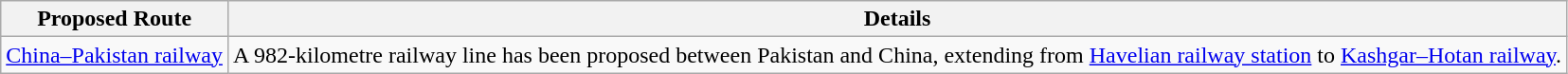<table class="wikitable">
<tr>
<th>Proposed Route</th>
<th>Details</th>
</tr>
<tr>
<td><a href='#'>China–Pakistan railway</a></td>
<td>A 982-kilometre railway line has been proposed between Pakistan and China, extending from <a href='#'>Havelian railway station</a> to <a href='#'>Kashgar–Hotan railway</a>.</td>
</tr>
</table>
